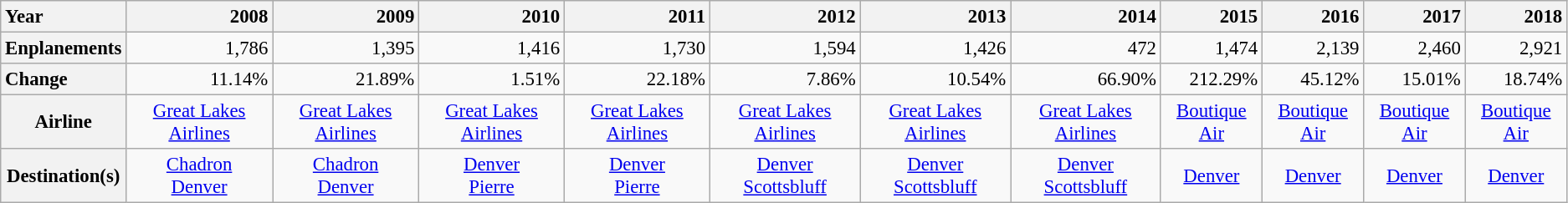<table class="wikitable" style="font-size:95%;">
<tr>
<th style="text-align:left;">Year</th>
<th style="text-align:right;">2008 </th>
<th style="text-align:right;">2009 </th>
<th style="text-align:right;">2010 </th>
<th style="text-align:right;">2011 </th>
<th style="text-align:right;">2012 </th>
<th style="text-align:right;">2013</th>
<th style="text-align:right;">2014</th>
<th style="text-align:right;">2015</th>
<th style="text-align:right;">2016</th>
<th style="text-align:right;">2017</th>
<th style="text-align:right;">2018</th>
</tr>
<tr>
<th style="text-align:left;">Enplanements</th>
<td style="text-align:right;">1,786</td>
<td style="text-align:right;">1,395</td>
<td style="text-align:right;">1,416</td>
<td style="text-align:right;">1,730</td>
<td style="text-align:right;">1,594</td>
<td style="text-align:right;">1,426</td>
<td style="text-align:right;">472</td>
<td style="text-align:right;">1,474</td>
<td style="text-align:right;">2,139</td>
<td style="text-align:right;">2,460</td>
<td style="text-align:right;">2,921</td>
</tr>
<tr>
<th style="text-align:left;">Change</th>
<td style="text-align:right;">11.14%</td>
<td style="text-align:right;">21.89%</td>
<td style="text-align:right;">1.51%</td>
<td style="text-align:right;">22.18%</td>
<td style="text-align:right;">7.86%</td>
<td style="text-align:right;">10.54%</td>
<td style="text-align:right;">66.90%</td>
<td style="text-align:right;">212.29%</td>
<td style="text-align:right;">45.12%</td>
<td style="text-align:right;">15.01%</td>
<td style="text-align:right;">18.74%</td>
</tr>
<tr>
<th>Airline</th>
<td style="text-align:center;"><a href='#'>Great Lakes Airlines</a></td>
<td style="text-align:center;"><a href='#'>Great Lakes Airlines</a></td>
<td style="text-align:center;"><a href='#'>Great Lakes Airlines</a></td>
<td style="text-align:center;"><a href='#'>Great Lakes Airlines</a></td>
<td style="text-align:center;"><a href='#'>Great Lakes Airlines</a></td>
<td style="text-align:center;"><a href='#'>Great Lakes Airlines</a></td>
<td style="text-align:center;"><a href='#'>Great Lakes Airlines</a></td>
<td style="text-align:center;"><a href='#'>Boutique Air</a></td>
<td style="text-align:center;"><a href='#'>Boutique Air</a></td>
<td style="text-align:center;"><a href='#'>Boutique Air</a></td>
<td style="text-align:center;"><a href='#'>Boutique Air</a></td>
</tr>
<tr>
<th>Destination(s)</th>
<td style="text-align:center;"><a href='#'>Chadron</a><br><a href='#'>Denver</a></td>
<td style="text-align:center;"><a href='#'>Chadron</a><br><a href='#'>Denver</a></td>
<td style="text-align:center;"><a href='#'>Denver</a><br><a href='#'>Pierre</a></td>
<td style="text-align:center;"><a href='#'>Denver</a><br><a href='#'>Pierre</a></td>
<td style="text-align:center;"><a href='#'>Denver</a><br><a href='#'>Scottsbluff</a></td>
<td style="text-align:center;"><a href='#'>Denver</a><br><a href='#'>Scottsbluff</a></td>
<td style="text-align:center;"><a href='#'>Denver</a><br><a href='#'>Scottsbluff</a></td>
<td style="text-align:center;"><a href='#'>Denver</a></td>
<td style="text-align:center;"><a href='#'>Denver</a></td>
<td style="text-align:center;"><a href='#'>Denver</a></td>
<td style="text-align:center;"><a href='#'>Denver</a></td>
</tr>
</table>
